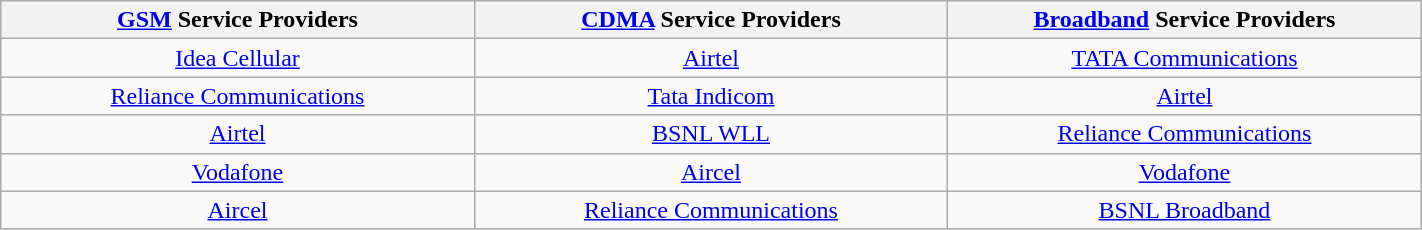<table class="wikitable" width=75% style="border:1px solid black; text-align:center;">
<tr>
<th width="33%"><a href='#'>GSM</a> Service Providers</th>
<th width="33%"><a href='#'>CDMA</a> Service Providers</th>
<th width="33%"><a href='#'>Broadband</a> Service Providers</th>
</tr>
<tr>
<td><a href='#'>Idea Cellular</a></td>
<td><a href='#'>Airtel</a></td>
<td><a href='#'>TATA Communications</a></td>
</tr>
<tr>
<td><a href='#'>Reliance Communications</a></td>
<td><a href='#'>Tata Indicom</a></td>
<td><a href='#'>Airtel</a></td>
</tr>
<tr>
<td><a href='#'>Airtel</a></td>
<td><a href='#'>BSNL WLL</a></td>
<td><a href='#'>Reliance Communications</a></td>
</tr>
<tr>
<td><a href='#'>Vodafone</a></td>
<td><a href='#'>Aircel</a></td>
<td><a href='#'>Vodafone</a></td>
</tr>
<tr>
<td><a href='#'>Aircel</a></td>
<td><a href='#'>Reliance Communications</a></td>
<td><a href='#'>BSNL Broadband</a></td>
</tr>
</table>
